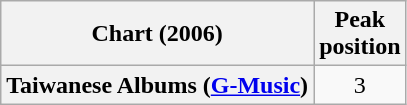<table class="wikitable plainrowheaders sortable">
<tr>
<th align="left">Chart (2006)</th>
<th align="center">Peak<br>position</th>
</tr>
<tr>
<th scope="row">Taiwanese Albums (<a href='#'>G-Music</a>)</th>
<td align="center">3</td>
</tr>
</table>
